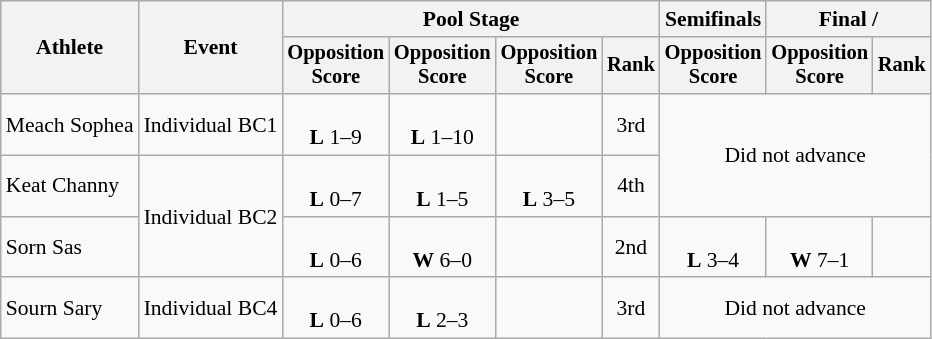<table class="wikitable" style="font-size:90%">
<tr>
<th rowspan=2>Athlete</th>
<th rowspan=2>Event</th>
<th colspan=4>Pool Stage</th>
<th>Semifinals</th>
<th colspan=2>Final / </th>
</tr>
<tr style="font-size:95%">
<th>Opposition<br>Score</th>
<th>Opposition<br>Score</th>
<th>Opposition<br>Score</th>
<th>Rank</th>
<th>Opposition<br>Score</th>
<th>Opposition<br>Score</th>
<th>Rank</th>
</tr>
<tr style="text-align:center">
<td style="text-align:left">Meach Sophea</td>
<td style="text-align:left">Individual BC1</td>
<td><br><strong>L</strong> 1–9</td>
<td><br><strong>L</strong> 1–10</td>
<td></td>
<td>3rd</td>
<td colspan=3 rowspan=2>Did not advance</td>
</tr>
<tr style="text-align:center">
<td style="text-align:left">Keat Channy</td>
<td style="text-align:left" rowspan=2>Individual BC2</td>
<td><br><strong>L</strong> 0–7</td>
<td><br><strong>L</strong> 1–5</td>
<td><br><strong>L</strong> 3–5</td>
<td>4th</td>
</tr>
<tr style="text-align:center">
<td style="text-align:left">Sorn Sas</td>
<td><br><strong>L</strong> 0–6</td>
<td><br><strong>W</strong> 6–0</td>
<td></td>
<td>2nd</td>
<td><br><strong>L</strong> 3–4</td>
<td><br><strong>W</strong> 7–1</td>
<td></td>
</tr>
<tr style="text-align:center">
<td style="text-align:left">Sourn Sary</td>
<td style="text-align:left">Individual BC4</td>
<td><br><strong>L</strong> 0–6</td>
<td><br><strong>L</strong> 2–3</td>
<td></td>
<td>3rd</td>
<td colspan=3>Did not advance</td>
</tr>
</table>
